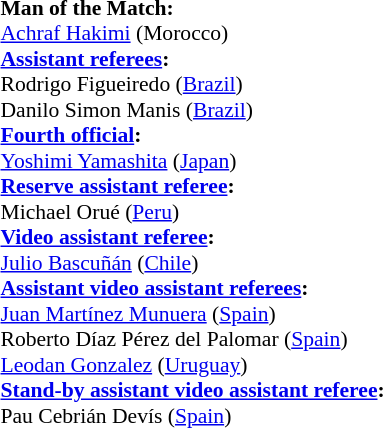<table style="width:100%; font-size:90%;">
<tr>
<td><br><strong>Man of the Match:</strong>
<br><a href='#'>Achraf Hakimi</a> (Morocco)<br><strong><a href='#'>Assistant referees</a>:</strong>
<br>Rodrigo Figueiredo (<a href='#'>Brazil</a>)
<br>Danilo Simon Manis (<a href='#'>Brazil</a>)
<br><strong><a href='#'>Fourth official</a>:</strong>
<br><a href='#'>Yoshimi Yamashita</a> (<a href='#'>Japan</a>)
<br><strong><a href='#'>Reserve assistant referee</a>:</strong>
<br>Michael Orué (<a href='#'>Peru</a>)
<br><strong><a href='#'>Video assistant referee</a>:</strong>
<br><a href='#'>Julio Bascuñán</a> (<a href='#'>Chile</a>)
<br><strong><a href='#'>Assistant video assistant referees</a>:</strong>
<br><a href='#'>Juan Martínez Munuera</a> (<a href='#'>Spain</a>)
<br>Roberto Díaz Pérez del Palomar (<a href='#'>Spain</a>)
<br><a href='#'>Leodan Gonzalez</a> (<a href='#'>Uruguay</a>) 
<br><strong><a href='#'>Stand-by assistant video assistant referee</a>:</strong>
<br>Pau Cebrián Devís (<a href='#'>Spain</a>)</td>
</tr>
</table>
